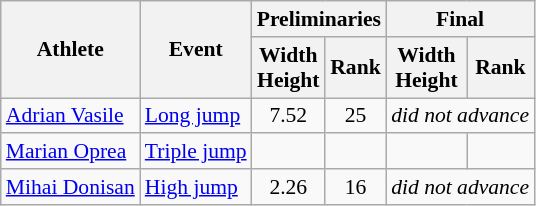<table class=wikitable style="font-size:90%;">
<tr>
<th rowspan="2">Athlete</th>
<th rowspan="2">Event</th>
<th colspan="2">Preliminaries</th>
<th colspan="2">Final</th>
</tr>
<tr>
<th>Width<br>Height</th>
<th>Rank</th>
<th>Width<br>Height</th>
<th>Rank</th>
</tr>
<tr style="border-top: single;">
<td><a href='#'>Adrian Vasile</a></td>
<td><a href='#'>Long jump</a></td>
<td align=center>7.52</td>
<td align=center>25</td>
<td colspan="2"><em>did not advance</em></td>
</tr>
<tr style="border-top: single;">
<td><a href='#'>Marian Oprea</a></td>
<td><a href='#'>Triple jump</a></td>
<td align=center></td>
<td align=center></td>
<td align=center></td>
<td align=center></td>
</tr>
<tr style="border-top: single;">
<td><a href='#'>Mihai Donisan</a></td>
<td><a href='#'>High jump</a></td>
<td align=center>2.26</td>
<td align=center>16</td>
<td colspan="2"><em>did not advance</em></td>
</tr>
</table>
